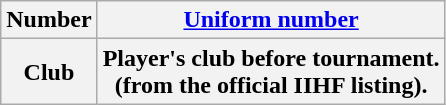<table class="wikitable">
<tr>
<th>Number</th>
<th><a href='#'>Uniform number</a></th>
</tr>
<tr>
<th>Club</th>
<th>Player's club before tournament.<br>(from the official IIHF listing).</th>
</tr>
</table>
